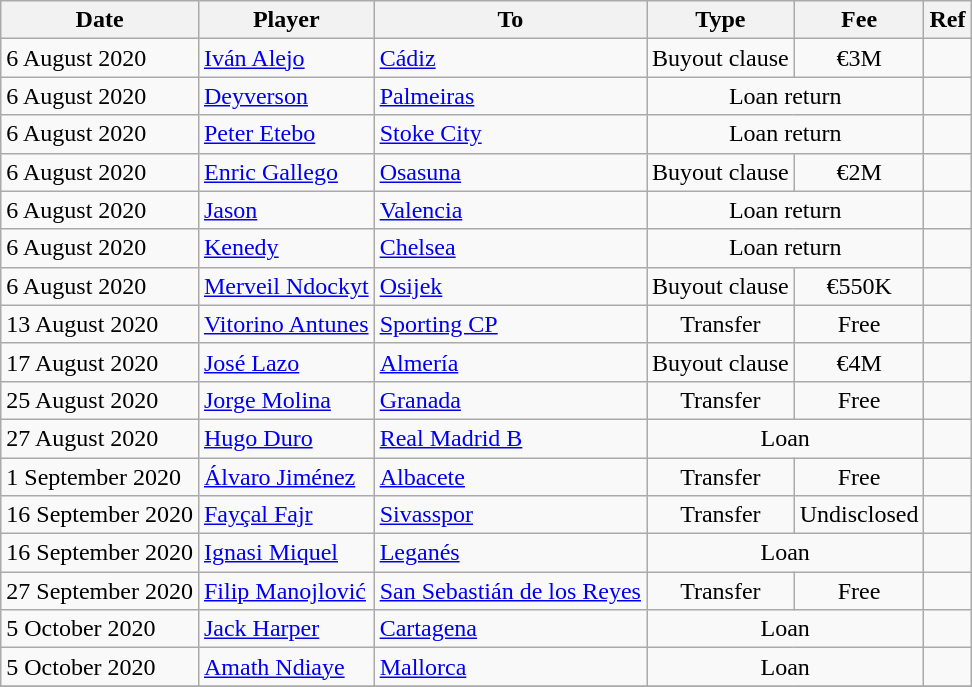<table class="wikitable">
<tr>
<th>Date</th>
<th>Player</th>
<th>To</th>
<th>Type</th>
<th>Fee</th>
<th>Ref</th>
</tr>
<tr>
<td>6 August 2020</td>
<td> <a href='#'>Iván Alejo</a></td>
<td><a href='#'>Cádiz</a></td>
<td align=center>Buyout clause</td>
<td align=center>€3M</td>
<td align=center></td>
</tr>
<tr>
<td>6 August 2020</td>
<td> <a href='#'>Deyverson</a></td>
<td> <a href='#'>Palmeiras</a></td>
<td align=center colspan=2>Loan return</td>
<td align=center></td>
</tr>
<tr>
<td>6 August 2020</td>
<td> <a href='#'>Peter Etebo</a></td>
<td> <a href='#'>Stoke City</a></td>
<td align=center colspan=2>Loan return</td>
<td align=center></td>
</tr>
<tr>
<td>6 August 2020</td>
<td> <a href='#'>Enric Gallego</a></td>
<td><a href='#'>Osasuna</a></td>
<td align=center>Buyout clause</td>
<td align=center>€2M</td>
<td align=center></td>
</tr>
<tr>
<td>6 August 2020</td>
<td> <a href='#'>Jason</a></td>
<td><a href='#'>Valencia</a></td>
<td align=center colspan=2>Loan return</td>
<td align=center></td>
</tr>
<tr>
<td>6 August 2020</td>
<td> <a href='#'>Kenedy</a></td>
<td> <a href='#'>Chelsea</a></td>
<td align=center colspan=2>Loan return</td>
<td align=center></td>
</tr>
<tr>
<td>6 August 2020</td>
<td> <a href='#'>Merveil Ndockyt</a></td>
<td> <a href='#'>Osijek</a></td>
<td align=center>Buyout clause</td>
<td align=center>€550K</td>
<td align=center></td>
</tr>
<tr>
<td>13 August 2020</td>
<td> <a href='#'>Vitorino Antunes</a></td>
<td> <a href='#'>Sporting CP</a></td>
<td align=center>Transfer</td>
<td align=center>Free</td>
<td align=center></td>
</tr>
<tr>
<td>17 August 2020</td>
<td> <a href='#'>José Lazo</a></td>
<td><a href='#'>Almería</a></td>
<td align=center>Buyout clause</td>
<td align=center>€4M</td>
<td align=center></td>
</tr>
<tr>
<td>25 August 2020</td>
<td> <a href='#'>Jorge Molina</a></td>
<td><a href='#'>Granada</a></td>
<td align=center>Transfer</td>
<td align=center>Free</td>
<td align=center></td>
</tr>
<tr>
<td>27 August 2020</td>
<td> <a href='#'>Hugo Duro</a></td>
<td><a href='#'>Real Madrid B</a></td>
<td align=center colspan=2>Loan</td>
<td align=center></td>
</tr>
<tr>
<td>1 September 2020</td>
<td> <a href='#'>Álvaro Jiménez</a></td>
<td><a href='#'>Albacete</a></td>
<td align=center>Transfer</td>
<td align=center>Free</td>
<td align=center></td>
</tr>
<tr>
<td>16 September 2020</td>
<td> <a href='#'>Fayçal Fajr</a></td>
<td> <a href='#'>Sivasspor</a></td>
<td align=center>Transfer</td>
<td align=center>Undisclosed</td>
<td align=center></td>
</tr>
<tr>
<td>16 September 2020</td>
<td> <a href='#'>Ignasi Miquel</a></td>
<td><a href='#'>Leganés</a></td>
<td align=center colspan=2>Loan</td>
<td align=center></td>
</tr>
<tr>
<td>27 September 2020</td>
<td> <a href='#'>Filip Manojlović</a></td>
<td><a href='#'>San Sebastián de los Reyes</a></td>
<td align=center>Transfer</td>
<td align=center>Free</td>
<td align=center></td>
</tr>
<tr>
<td>5 October 2020</td>
<td> <a href='#'>Jack Harper</a></td>
<td><a href='#'>Cartagena</a></td>
<td align=center colspan=2>Loan</td>
<td align=center></td>
</tr>
<tr>
<td>5 October 2020</td>
<td> <a href='#'>Amath Ndiaye</a></td>
<td><a href='#'>Mallorca</a></td>
<td align=center colspan=2>Loan</td>
<td align=center></td>
</tr>
<tr>
</tr>
</table>
